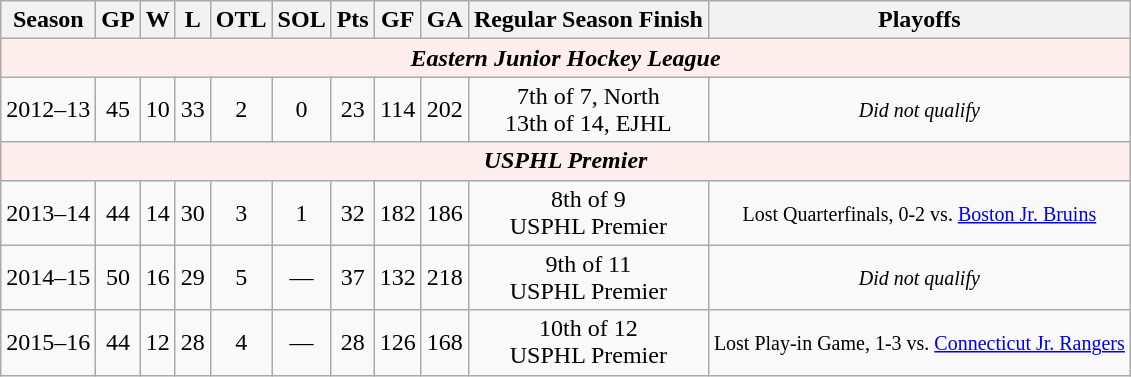<table class="wikitable" style="text-align:center">
<tr>
<th>Season</th>
<th>GP</th>
<th>W</th>
<th>L</th>
<th>OTL</th>
<th>SOL</th>
<th>Pts</th>
<th>GF</th>
<th>GA</th>
<th>Regular Season Finish</th>
<th>Playoffs</th>
</tr>
<tr align="center"  bgcolor="#ffeeee">
<td colspan="11"><strong><em>Eastern Junior Hockey League</em></strong></td>
</tr>
<tr>
<td>2012–13</td>
<td>45</td>
<td>10</td>
<td>33</td>
<td>2</td>
<td>0</td>
<td>23</td>
<td>114</td>
<td>202</td>
<td>7th of 7, North<br>13th of 14, EJHL</td>
<td><small><em>Did not qualify</em></small></td>
</tr>
<tr align="center"  bgcolor="#ffeeee">
<td colspan="11"><strong><em>USPHL Premier</em></strong></td>
</tr>
<tr>
<td>2013–14</td>
<td>44</td>
<td>14</td>
<td>30</td>
<td>3</td>
<td>1</td>
<td>32</td>
<td>182</td>
<td>186</td>
<td>8th of 9<br> USPHL Premier</td>
<td><small>Lost Quarterfinals, 0-2 vs. <a href='#'>Boston Jr. Bruins</a></small></td>
</tr>
<tr>
<td>2014–15</td>
<td>50</td>
<td>16</td>
<td>29</td>
<td>5</td>
<td>—</td>
<td>37</td>
<td>132</td>
<td>218</td>
<td>9th of 11<br> USPHL Premier</td>
<td><small><em>Did not qualify</em></small></td>
</tr>
<tr>
<td>2015–16</td>
<td>44</td>
<td>12</td>
<td>28</td>
<td>4</td>
<td>—</td>
<td>28</td>
<td>126</td>
<td>168</td>
<td>10th of 12<br> USPHL Premier</td>
<td><small>Lost Play-in Game, 1-3 vs. <a href='#'>Connecticut Jr. Rangers</a></small></td>
</tr>
</table>
